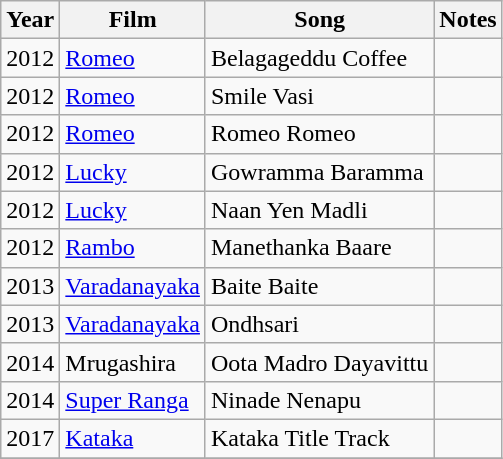<table class="wikitable sortable">
<tr>
<th>Year</th>
<th>Film</th>
<th>Song</th>
<th class="unsortable">Notes</th>
</tr>
<tr>
<td>2012</td>
<td><a href='#'>Romeo</a></td>
<td>Belagageddu Coffee</td>
<td></td>
</tr>
<tr>
<td>2012</td>
<td><a href='#'>Romeo</a></td>
<td>Smile Vasi</td>
<td></td>
</tr>
<tr>
<td>2012</td>
<td><a href='#'>Romeo</a></td>
<td>Romeo Romeo</td>
<td></td>
</tr>
<tr>
<td>2012</td>
<td><a href='#'>Lucky</a></td>
<td>Gowramma Baramma</td>
<td></td>
</tr>
<tr>
<td>2012</td>
<td><a href='#'>Lucky</a></td>
<td>Naan Yen Madli</td>
<td></td>
</tr>
<tr>
<td>2012</td>
<td><a href='#'>Rambo</a></td>
<td>Manethanka Baare</td>
<td></td>
</tr>
<tr>
<td>2013</td>
<td><a href='#'>Varadanayaka</a></td>
<td>Baite Baite</td>
<td></td>
</tr>
<tr>
<td>2013</td>
<td><a href='#'>Varadanayaka</a></td>
<td>Ondhsari</td>
<td></td>
</tr>
<tr>
<td>2014</td>
<td>Mrugashira</td>
<td>Oota Madro Dayavittu</td>
<td></td>
</tr>
<tr>
<td>2014</td>
<td><a href='#'>Super Ranga</a></td>
<td>Ninade Nenapu</td>
<td></td>
</tr>
<tr>
<td>2017</td>
<td><a href='#'>Kataka</a></td>
<td>Kataka Title Track</td>
<td></td>
</tr>
<tr>
</tr>
</table>
